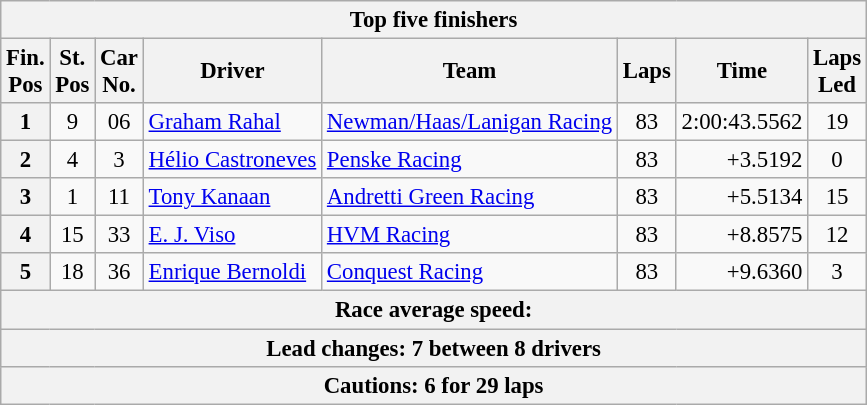<table class="wikitable" style="font-size:95%;text-align:center">
<tr>
<th colspan=9>Top five finishers</th>
</tr>
<tr>
<th>Fin.<br>Pos</th>
<th>St.<br>Pos</th>
<th>Car<br>No.</th>
<th>Driver</th>
<th>Team</th>
<th>Laps</th>
<th>Time</th>
<th>Laps<br>Led</th>
</tr>
<tr>
<th>1</th>
<td>9</td>
<td>06</td>
<td style="text-align:left"> <a href='#'>Graham Rahal</a></td>
<td style="text-align:left"><a href='#'>Newman/Haas/Lanigan Racing</a></td>
<td>83</td>
<td align=right>2:00:43.5562</td>
<td>19</td>
</tr>
<tr>
<th>2</th>
<td>4</td>
<td>3</td>
<td style="text-align:left"> <a href='#'>Hélio Castroneves</a></td>
<td style="text-align:left"><a href='#'>Penske Racing</a></td>
<td>83</td>
<td align=right>+3.5192</td>
<td>0</td>
</tr>
<tr>
<th>3</th>
<td>1</td>
<td>11</td>
<td style="text-align:left"> <a href='#'>Tony Kanaan</a></td>
<td style="text-align:left"><a href='#'>Andretti Green Racing</a></td>
<td>83</td>
<td align=right>+5.5134</td>
<td>15</td>
</tr>
<tr>
<th>4</th>
<td>15</td>
<td>33</td>
<td style="text-align:left"> <a href='#'>E. J. Viso</a></td>
<td style="text-align:left"><a href='#'>HVM Racing</a></td>
<td>83</td>
<td align=right>+8.8575</td>
<td>12</td>
</tr>
<tr>
<th>5</th>
<td>18</td>
<td>36</td>
<td style="text-align:left"> <a href='#'>Enrique Bernoldi</a></td>
<td style="text-align:left"><a href='#'>Conquest Racing</a></td>
<td>83</td>
<td align=right>+9.6360</td>
<td>3</td>
</tr>
<tr>
<th colspan=9>Race average speed: </th>
</tr>
<tr>
<th colspan=9>Lead changes: 7 between 8 drivers</th>
</tr>
<tr>
<th colspan=9>Cautions: 6 for 29 laps</th>
</tr>
</table>
